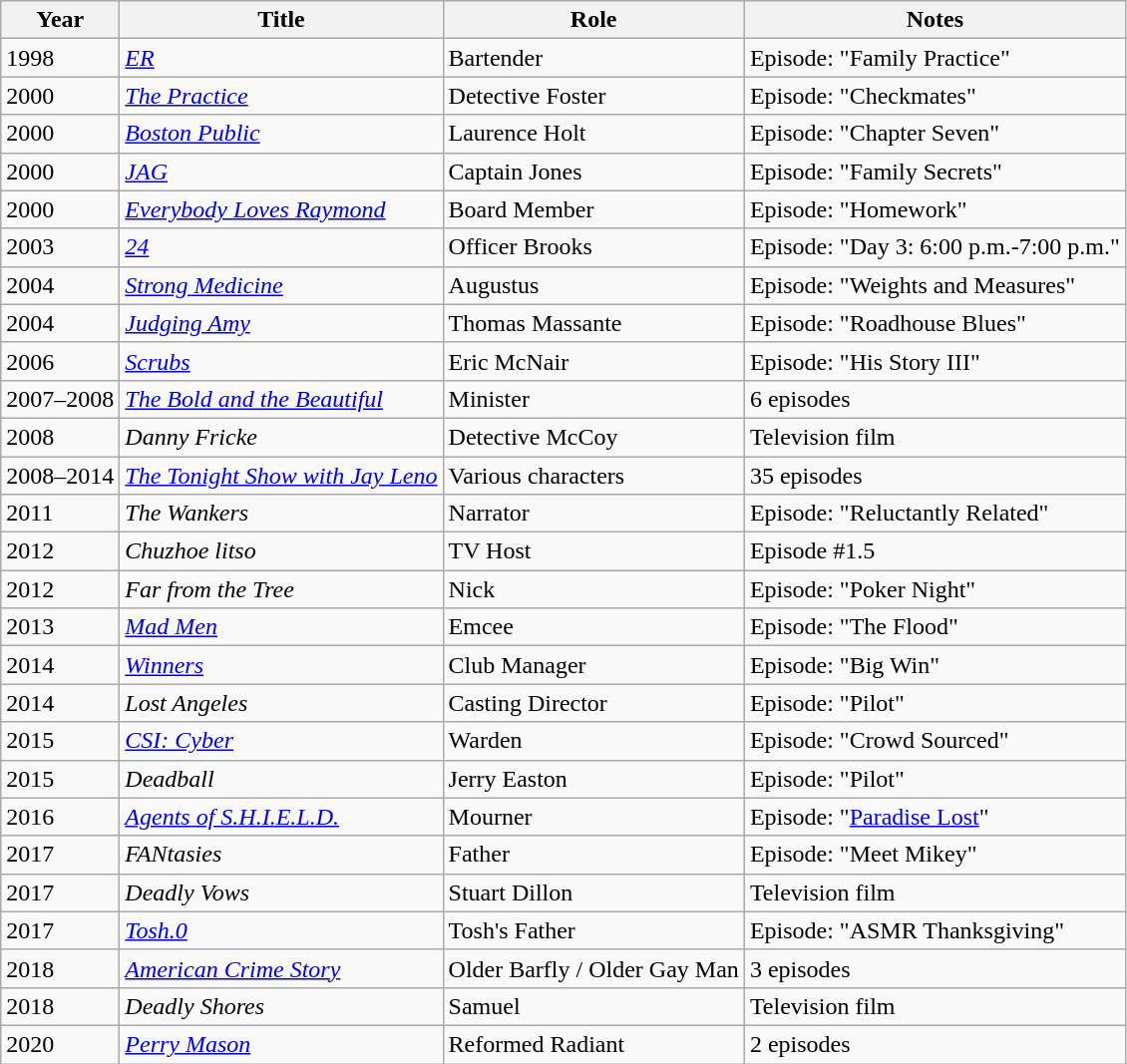<table class="wikitable sortable">
<tr>
<th>Year</th>
<th>Title</th>
<th>Role</th>
<th>Notes</th>
</tr>
<tr>
<td>1998</td>
<td><a href='#'><em>ER</em></a></td>
<td>Bartender</td>
<td>Episode: "Family Practice"</td>
</tr>
<tr>
<td>2000</td>
<td><em><a href='#'>The Practice</a></em></td>
<td>Detective Foster</td>
<td>Episode: "Checkmates"</td>
</tr>
<tr>
<td>2000</td>
<td><em><a href='#'>Boston Public</a></em></td>
<td>Laurence Holt</td>
<td>Episode: "Chapter Seven"</td>
</tr>
<tr>
<td>2000</td>
<td><a href='#'><em>JAG</em></a></td>
<td>Captain Jones</td>
<td>Episode: "Family Secrets"</td>
</tr>
<tr>
<td>2000</td>
<td><em><a href='#'>Everybody Loves Raymond</a></em></td>
<td>Board Member</td>
<td>Episode: "Homework"</td>
</tr>
<tr>
<td>2003</td>
<td><a href='#'><em>24</em></a></td>
<td>Officer Brooks</td>
<td>Episode: "Day 3: 6:00 p.m.-7:00 p.m."</td>
</tr>
<tr>
<td>2004</td>
<td><em><a href='#'>Strong Medicine</a></em></td>
<td>Augustus</td>
<td>Episode: "Weights and Measures"</td>
</tr>
<tr>
<td>2004</td>
<td><em><a href='#'>Judging Amy</a></em></td>
<td>Thomas Massante</td>
<td>Episode: "Roadhouse Blues"</td>
</tr>
<tr>
<td>2006</td>
<td><a href='#'><em>Scrubs</em></a></td>
<td>Eric McNair</td>
<td>Episode: "His Story III"</td>
</tr>
<tr>
<td>2007–2008</td>
<td><em><a href='#'>The Bold and the Beautiful</a></em></td>
<td>Minister</td>
<td>6 episodes</td>
</tr>
<tr>
<td>2008</td>
<td><em>Danny Fricke</em></td>
<td>Detective McCoy</td>
<td>Television film</td>
</tr>
<tr>
<td>2008–2014</td>
<td><em><a href='#'>The Tonight Show with Jay Leno</a></em></td>
<td>Various characters</td>
<td>35 episodes</td>
</tr>
<tr>
<td>2011</td>
<td><em>The Wankers</em></td>
<td>Narrator</td>
<td>Episode: "Reluctantly Related"</td>
</tr>
<tr>
<td>2012</td>
<td><em>Chuzhoe litso</em></td>
<td>TV Host</td>
<td>Episode #1.5</td>
</tr>
<tr>
<td>2012</td>
<td><em>Far from the Tree</em></td>
<td>Nick</td>
<td>Episode: "Poker Night"</td>
</tr>
<tr>
<td>2013</td>
<td><em><a href='#'>Mad Men</a></em></td>
<td>Emcee</td>
<td>Episode: "The Flood"</td>
</tr>
<tr>
<td>2014</td>
<td><a href='#'><em>Winners</em></a></td>
<td>Club Manager</td>
<td>Episode: "Big Win"</td>
</tr>
<tr>
<td>2014</td>
<td><em>Lost Angeles</em></td>
<td>Casting Director</td>
<td>Episode: "Pilot"</td>
</tr>
<tr>
<td>2015</td>
<td><em><a href='#'>CSI: Cyber</a></em></td>
<td>Warden</td>
<td>Episode: "Crowd Sourced"</td>
</tr>
<tr>
<td>2015</td>
<td><em>Deadball</em></td>
<td>Jerry Easton</td>
<td>Episode: "Pilot"</td>
</tr>
<tr>
<td>2016</td>
<td><em><a href='#'>Agents of S.H.I.E.L.D.</a></em></td>
<td>Mourner</td>
<td>Episode: "<a href='#'>Paradise Lost</a>"</td>
</tr>
<tr>
<td>2017</td>
<td><em>FANtasies</em></td>
<td>Father</td>
<td>Episode: "Meet Mikey"</td>
</tr>
<tr>
<td>2017</td>
<td><em>Deadly Vows</em></td>
<td>Stuart Dillon</td>
<td>Television film</td>
</tr>
<tr>
<td>2017</td>
<td><em><a href='#'>Tosh.0</a></em></td>
<td>Tosh's Father</td>
<td>Episode: "ASMR Thanksgiving"</td>
</tr>
<tr>
<td>2018</td>
<td><em><a href='#'>American Crime Story</a></em></td>
<td>Older Barfly / Older Gay Man</td>
<td>3 episodes</td>
</tr>
<tr>
<td>2018</td>
<td><em>Deadly Shores</em></td>
<td>Samuel</td>
<td>Television film</td>
</tr>
<tr>
<td>2020</td>
<td><a href='#'><em>Perry Mason</em></a></td>
<td>Reformed Radiant</td>
<td>2 episodes</td>
</tr>
</table>
